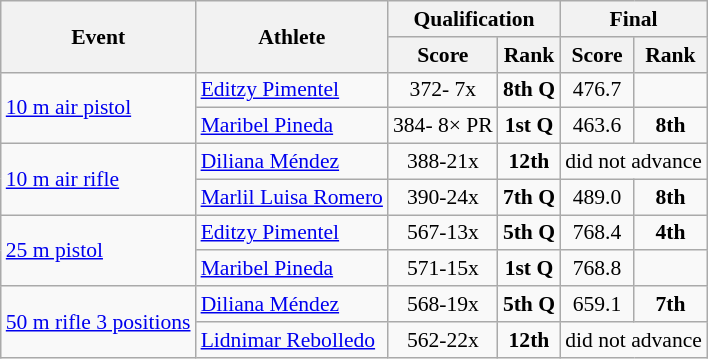<table class="wikitable" style="font-size:90%">
<tr>
<th rowspan="2">Event</th>
<th rowspan="2">Athlete</th>
<th colspan="2">Qualification</th>
<th colspan="2">Final</th>
</tr>
<tr>
<th>Score</th>
<th>Rank</th>
<th>Score</th>
<th>Rank</th>
</tr>
<tr>
<td rowspan=2><a href='#'>10 m air pistol</a></td>
<td><a href='#'>Editzy Pimentel</a></td>
<td align=center>372- 7x</td>
<td align=center><strong>8th Q</strong></td>
<td align=center>476.7</td>
<td align=center></td>
</tr>
<tr>
<td><a href='#'>Maribel Pineda</a></td>
<td align=center>384- 8× PR</td>
<td align=center><strong>1st Q</strong></td>
<td align=center>463.6</td>
<td align=center><strong>8th</strong></td>
</tr>
<tr>
<td rowspan=2><a href='#'>10 m air rifle</a></td>
<td><a href='#'>Diliana Méndez</a></td>
<td align=center>388-21x</td>
<td align=center><strong>12th</strong></td>
<td style="text-align:center;" colspan="2">did not advance</td>
</tr>
<tr>
<td><a href='#'>Marlil Luisa Romero</a></td>
<td align=center>390-24x</td>
<td align=center><strong>7th Q</strong></td>
<td align=center>489.0</td>
<td align=center><strong>8th</strong></td>
</tr>
<tr>
<td rowspan=2><a href='#'>25 m pistol</a></td>
<td><a href='#'>Editzy Pimentel</a></td>
<td align=center>567-13x</td>
<td align=center><strong>5th Q</strong></td>
<td align=center>768.4</td>
<td align=center><strong>4th</strong></td>
</tr>
<tr>
<td><a href='#'>Maribel Pineda</a></td>
<td align=center>571-15x</td>
<td align=center><strong>1st Q</strong></td>
<td align=center>768.8</td>
<td align=center></td>
</tr>
<tr>
<td rowspan=2><a href='#'>50 m rifle 3 positions</a></td>
<td><a href='#'>Diliana Méndez</a></td>
<td align=center>568-19x</td>
<td align=center><strong>5th Q</strong></td>
<td align=center>659.1</td>
<td align=center><strong>7th</strong></td>
</tr>
<tr>
<td><a href='#'>Lidnimar Rebolledo</a></td>
<td align=center>562-22x</td>
<td align=center><strong>12th</strong></td>
<td style="text-align:center;" colspan="2">did not advance</td>
</tr>
</table>
